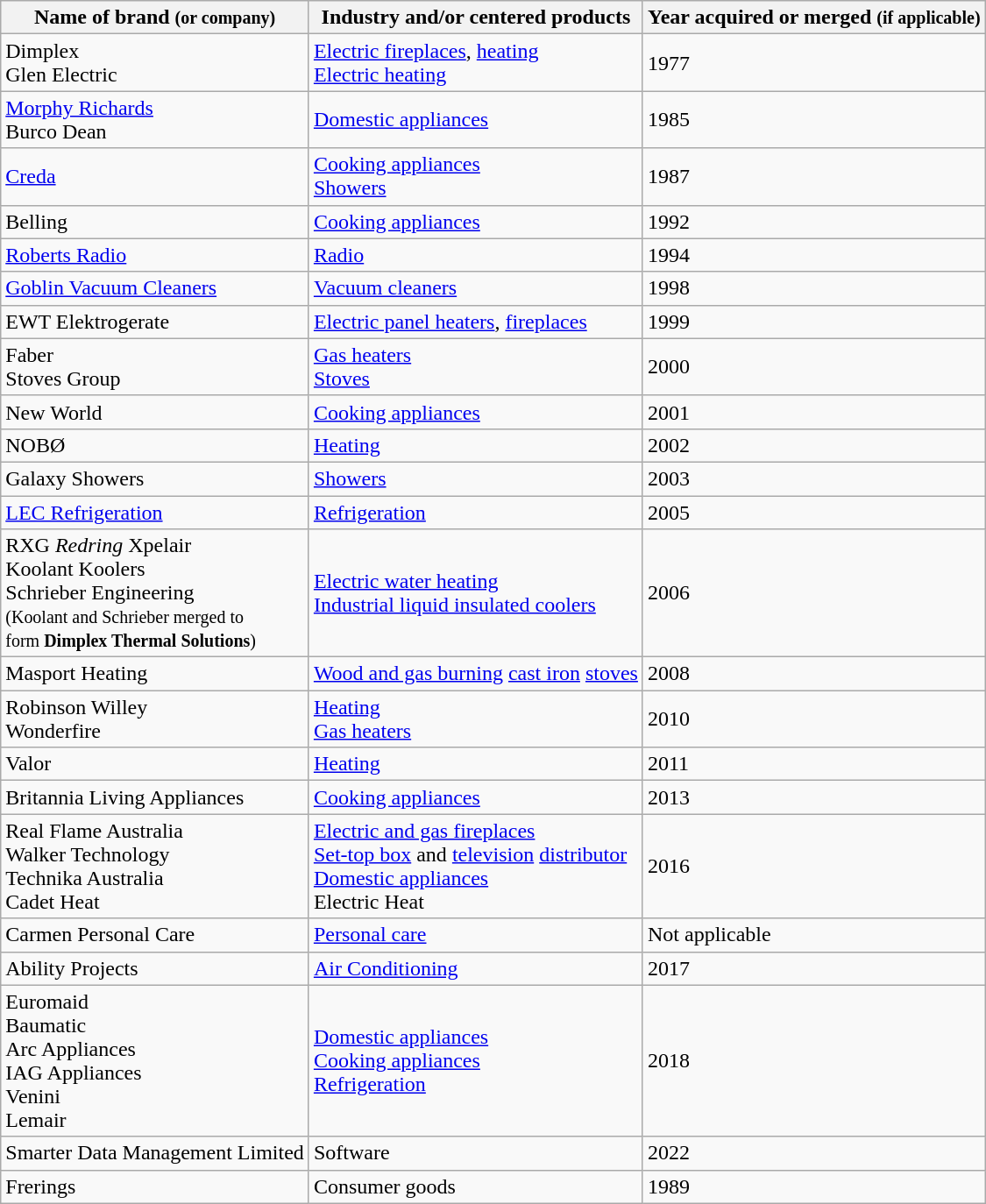<table class="wikitable">
<tr>
<th>Name of brand <small>(or company)</small></th>
<th>Industry and/or centered products</th>
<th>Year acquired or merged <small>(if applicable)</small></th>
</tr>
<tr>
<td>Dimplex<br>Glen Electric</td>
<td><a href='#'>Electric fireplaces</a>, <a href='#'>heating</a><br><a href='#'>Electric heating</a></td>
<td>1977</td>
</tr>
<tr>
<td><a href='#'>Morphy Richards</a><br>Burco Dean</td>
<td><a href='#'>Domestic appliances</a></td>
<td>1985</td>
</tr>
<tr>
<td><a href='#'>Creda</a></td>
<td><a href='#'>Cooking appliances</a><br><a href='#'>Showers</a></td>
<td>1987</td>
</tr>
<tr>
<td>Belling</td>
<td><a href='#'>Cooking appliances</a></td>
<td>1992</td>
</tr>
<tr>
<td><a href='#'>Roberts Radio</a></td>
<td><a href='#'>Radio</a></td>
<td>1994</td>
</tr>
<tr>
<td><a href='#'>Goblin Vacuum Cleaners</a></td>
<td><a href='#'>Vacuum cleaners</a></td>
<td>1998</td>
</tr>
<tr>
<td>EWT Elektrogerate</td>
<td><a href='#'>Electric panel heaters</a>, <a href='#'>fireplaces</a></td>
<td>1999</td>
</tr>
<tr>
<td>Faber<br>Stoves Group</td>
<td><a href='#'>Gas heaters</a><br><a href='#'>Stoves</a></td>
<td>2000</td>
</tr>
<tr>
<td>New World</td>
<td><a href='#'>Cooking appliances</a></td>
<td>2001</td>
</tr>
<tr>
<td>NOBØ</td>
<td><a href='#'>Heating</a></td>
<td>2002</td>
</tr>
<tr>
<td>Galaxy Showers</td>
<td><a href='#'>Showers</a></td>
<td>2003</td>
</tr>
<tr>
<td><a href='#'>LEC Refrigeration</a></td>
<td><a href='#'>Refrigeration</a></td>
<td>2005</td>
</tr>
<tr>
<td>RXG <em>Redring</em> Xpelair<br>Koolant Koolers<br>Schrieber Engineering<br><small>(Koolant and Schrieber merged to</small><br><small>form <strong>Dimplex Thermal Solutions</strong>)</small></td>
<td><a href='#'>Electric water heating</a><br><a href='#'>Industrial liquid insulated coolers</a></td>
<td>2006</td>
</tr>
<tr>
<td>Masport Heating</td>
<td><a href='#'>Wood and gas burning</a> <a href='#'>cast iron</a> <a href='#'>stoves</a></td>
<td>2008</td>
</tr>
<tr>
<td>Robinson Willey<br>Wonderfire</td>
<td><a href='#'>Heating</a><br><a href='#'>Gas heaters</a></td>
<td>2010</td>
</tr>
<tr>
<td>Valor</td>
<td><a href='#'>Heating</a></td>
<td>2011</td>
</tr>
<tr>
<td>Britannia Living Appliances</td>
<td><a href='#'>Cooking appliances</a></td>
<td>2013</td>
</tr>
<tr>
<td>Real Flame Australia<br>Walker Technology<br>Technika Australia<br>Cadet Heat</td>
<td><a href='#'>Electric and gas fireplaces</a><br><a href='#'>Set-top box</a> and <a href='#'>television</a> <a href='#'>distributor</a><br><a href='#'>Domestic appliances</a><br>Electric Heat</td>
<td>2016</td>
</tr>
<tr>
<td>Carmen Personal Care</td>
<td><a href='#'>Personal care</a></td>
<td>Not applicable</td>
</tr>
<tr>
<td>Ability Projects</td>
<td><a href='#'>Air Conditioning</a></td>
<td>2017</td>
</tr>
<tr>
<td>Euromaid<br>Baumatic<br>Arc Appliances<br>IAG Appliances<br>Venini<br>Lemair</td>
<td><a href='#'>Domestic appliances</a><br><a href='#'>Cooking appliances</a><br><a href='#'>Refrigeration</a></td>
<td>2018</td>
</tr>
<tr>
<td>Smarter Data Management Limited</td>
<td>Software</td>
<td>2022</td>
</tr>
<tr>
<td>Frerings</td>
<td>Consumer goods</td>
<td>1989</td>
</tr>
</table>
